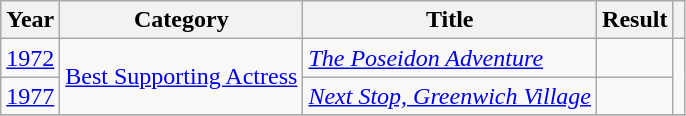<table class="wikitable">
<tr>
<th>Year</th>
<th>Category</th>
<th>Title</th>
<th>Result</th>
<th></th>
</tr>
<tr>
<td><a href='#'>1972</a></td>
<td rowspan=2><a href='#'>Best Supporting Actress</a></td>
<td><em><a href='#'>The Poseidon Adventure</a></em></td>
<td></td>
<td align=center rowspan=2></td>
</tr>
<tr>
<td><a href='#'>1977</a></td>
<td><em><a href='#'>Next Stop, Greenwich Village</a></em></td>
<td></td>
</tr>
<tr>
</tr>
</table>
